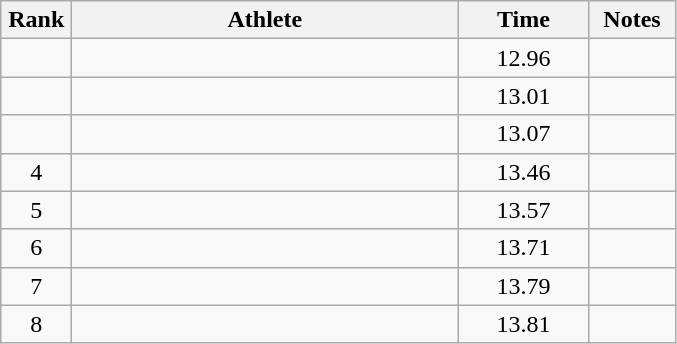<table class="wikitable" style="text-align:center">
<tr>
<th width=40>Rank</th>
<th width=250>Athlete</th>
<th width=80>Time</th>
<th width=50>Notes</th>
</tr>
<tr>
<td></td>
<td align=left></td>
<td>12.96</td>
<td></td>
</tr>
<tr>
<td></td>
<td align=left></td>
<td>13.01</td>
<td></td>
</tr>
<tr>
<td></td>
<td align=left></td>
<td>13.07</td>
<td></td>
</tr>
<tr>
<td>4</td>
<td align=left></td>
<td>13.46</td>
<td></td>
</tr>
<tr>
<td>5</td>
<td align=left></td>
<td>13.57</td>
<td></td>
</tr>
<tr>
<td>6</td>
<td align=left></td>
<td>13.71</td>
<td></td>
</tr>
<tr>
<td>7</td>
<td align=left></td>
<td>13.79</td>
<td></td>
</tr>
<tr>
<td>8</td>
<td align=left></td>
<td>13.81</td>
<td></td>
</tr>
</table>
